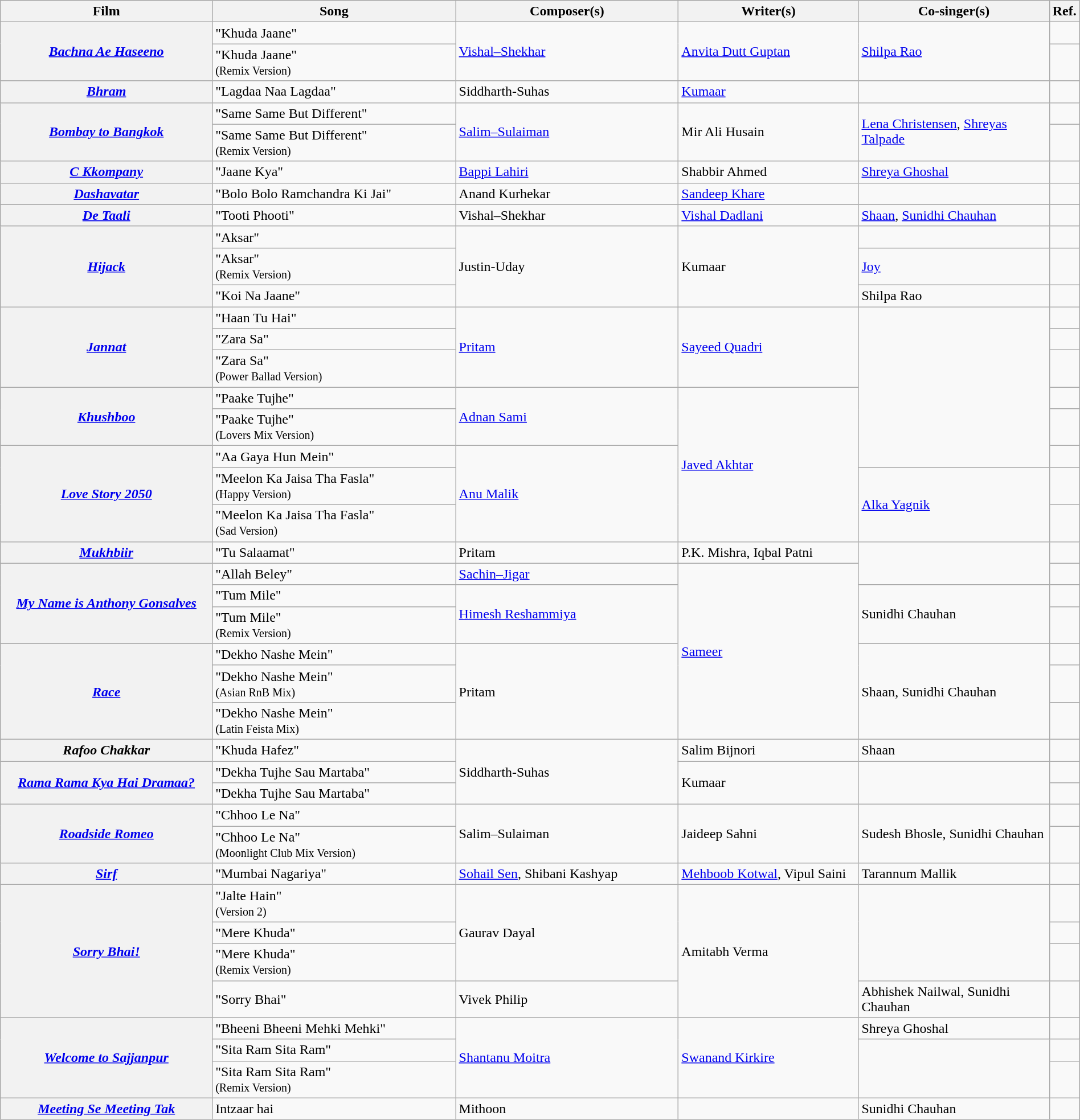<table class="wikitable plainrowheaders" width="100%" textcolor:#000;">
<tr>
<th scope="col" width=20%><strong>Film</strong></th>
<th scope="col" width=23%><strong>Song</strong></th>
<th scope="col" width=21%><strong>Composer(s)</strong></th>
<th scope="col" width=17%><strong>Writer(s)</strong></th>
<th scope="col" width=18%><strong>Co-singer(s)</strong></th>
<th scope="col" width=1%><strong>Ref.</strong></th>
</tr>
<tr>
<th scope="row" rowspan="2"><em><a href='#'>Bachna Ae Haseeno</a></em></th>
<td>"Khuda Jaane"</td>
<td rowspan="2"><a href='#'>Vishal–Shekhar</a></td>
<td rowspan="2"><a href='#'>Anvita Dutt Guptan</a></td>
<td rowspan="2"><a href='#'>Shilpa Rao</a></td>
<td></td>
</tr>
<tr>
<td>"Khuda Jaane"<br><small>(Remix Version)</small></td>
<td></td>
</tr>
<tr>
<th scope="row"><em><a href='#'>Bhram</a></em></th>
<td>"Lagdaa Naa Lagdaa"</td>
<td>Siddharth-Suhas</td>
<td><a href='#'>Kumaar</a></td>
<td></td>
<td></td>
</tr>
<tr>
<th scope="row" rowspan="2"><em><a href='#'>Bombay to Bangkok</a></em></th>
<td>"Same Same But Different"</td>
<td rowspan="2"><a href='#'>Salim–Sulaiman</a></td>
<td rowspan="2">Mir Ali Husain</td>
<td rowspan="2"><a href='#'>Lena Christensen</a>, <a href='#'>Shreyas Talpade</a></td>
<td></td>
</tr>
<tr>
<td>"Same Same But Different"<br><small>(Remix Version)</small></td>
<td></td>
</tr>
<tr>
<th scope="row"><em><a href='#'>C Kkompany</a></em></th>
<td>"Jaane Kya"</td>
<td><a href='#'>Bappi Lahiri</a></td>
<td>Shabbir Ahmed</td>
<td><a href='#'>Shreya Ghoshal</a></td>
<td></td>
</tr>
<tr>
<th scope="row"><em><a href='#'>Dashavatar</a></em></th>
<td>"Bolo Bolo Ramchandra Ki Jai"</td>
<td>Anand Kurhekar</td>
<td><a href='#'>Sandeep Khare</a></td>
<td></td>
<td></td>
</tr>
<tr>
<th scope="row"><em><a href='#'>De Taali</a></em></th>
<td>"Tooti Phooti"</td>
<td>Vishal–Shekhar</td>
<td><a href='#'>Vishal Dadlani</a></td>
<td><a href='#'>Shaan</a>, <a href='#'>Sunidhi Chauhan</a></td>
<td></td>
</tr>
<tr>
<th scope="row" rowspan="3"><em><a href='#'>Hijack</a></em></th>
<td>"Aksar"</td>
<td rowspan="3">Justin-Uday</td>
<td rowspan="3">Kumaar</td>
<td></td>
<td></td>
</tr>
<tr>
<td>"Aksar"<br><small>(Remix Version)</small></td>
<td><a href='#'>Joy</a></td>
<td></td>
</tr>
<tr>
<td>"Koi Na Jaane"</td>
<td>Shilpa Rao</td>
<td></td>
</tr>
<tr>
<th scope="row" rowspan="3"><em><a href='#'>Jannat</a></em></th>
<td>"Haan Tu Hai"</td>
<td rowspan="3"><a href='#'>Pritam</a></td>
<td rowspan="3"><a href='#'>Sayeed Quadri</a></td>
<td rowspan="6"></td>
<td></td>
</tr>
<tr>
<td>"Zara Sa"</td>
<td></td>
</tr>
<tr>
<td>"Zara Sa"<br><small>(Power Ballad Version)</small></td>
<td></td>
</tr>
<tr>
<th scope="row" rowspan="2"><em><a href='#'>Khushboo</a></em></th>
<td>"Paake Tujhe"</td>
<td rowspan="2"><a href='#'>Adnan Sami</a></td>
<td rowspan="5"><a href='#'>Javed Akhtar</a></td>
<td></td>
</tr>
<tr>
<td>"Paake Tujhe"<br><small>(Lovers Mix Version)</small></td>
<td></td>
</tr>
<tr>
<th scope="row" rowspan="3"><em><a href='#'>Love Story 2050</a></em></th>
<td>"Aa Gaya Hun Mein"</td>
<td rowspan="3"><a href='#'>Anu Malik</a></td>
<td></td>
</tr>
<tr>
<td>"Meelon Ka Jaisa Tha Fasla"<br><small>(Happy Version)</small></td>
<td rowspan="2"><a href='#'>Alka Yagnik</a></td>
<td></td>
</tr>
<tr>
<td>"Meelon Ka Jaisa Tha Fasla"<br><small>(Sad Version)</small></td>
<td></td>
</tr>
<tr>
<th scope="row"><em><a href='#'>Mukhbiir</a></em></th>
<td>"Tu Salaamat"</td>
<td rowspan="1">Pritam</td>
<td>P.K. Mishra, Iqbal Patni</td>
<td rowspan="2"></td>
<td></td>
</tr>
<tr>
<th scope="row" rowspan="3"><em><a href='#'>My Name is Anthony Gonsalves</a></em></th>
<td>"Allah Beley"</td>
<td><a href='#'>Sachin–Jigar</a></td>
<td rowspan="6"><a href='#'>Sameer</a></td>
<td></td>
</tr>
<tr>
<td>"Tum Mile"</td>
<td rowspan="2"><a href='#'>Himesh Reshammiya</a>  </td>
<td rowspan="2">Sunidhi Chauhan</td>
<td></td>
</tr>
<tr>
<td>"Tum Mile"<br><small>(Remix Version)</small></td>
<td></td>
</tr>
<tr>
<th scope="row" rowspan="3"><em><a href='#'>Race</a></em></th>
<td>"Dekho Nashe Mein"</td>
<td rowspan="3">Pritam</td>
<td rowspan="3">Shaan, Sunidhi Chauhan</td>
<td></td>
</tr>
<tr>
<td>"Dekho Nashe Mein"<br><small>(Asian RnB Mix)</small></td>
<td></td>
</tr>
<tr>
<td>"Dekho Nashe Mein"<br><small>(Latin Feista Mix)</small></td>
<td></td>
</tr>
<tr>
<th scope="row"><em>Rafoo Chakkar</em></th>
<td>"Khuda Hafez"</td>
<td rowspan=3>Siddharth-Suhas</td>
<td>Salim Bijnori</td>
<td>Shaan</td>
<td></td>
</tr>
<tr>
<th scope="row" rowspan=2><em><a href='#'>Rama Rama Kya Hai Dramaa?</a></em></th>
<td>"Dekha Tujhe Sau Martaba"</td>
<td rowspan="2">Kumaar</td>
<td rowspan="2"></td>
<td></td>
</tr>
<tr>
<td>"Dekha Tujhe Sau Martaba"</td>
<td></td>
</tr>
<tr>
<th scope="row" rowspan="2"><em><a href='#'>Roadside Romeo</a></em></th>
<td>"Chhoo Le Na"</td>
<td rowspan="2">Salim–Sulaiman</td>
<td rowspan="2">Jaideep Sahni</td>
<td rowspan="2">Sudesh Bhosle, Sunidhi Chauhan</td>
<td></td>
</tr>
<tr>
<td>"Chhoo Le Na"<br><small>(Moonlight Club Mix Version)</small></td>
<td></td>
</tr>
<tr>
<th scope="row"><em><a href='#'>Sirf</a></em></th>
<td>"Mumbai Nagariya"</td>
<td><a href='#'>Sohail Sen</a>, Shibani Kashyap</td>
<td><a href='#'>Mehboob Kotwal</a>, Vipul Saini</td>
<td>Tarannum Mallik</td>
<td></td>
</tr>
<tr>
<th scope="row" rowspan="4"><em><a href='#'>Sorry Bhai!</a></em></th>
<td>"Jalte Hain"<br><small>(Version 2)</small></td>
<td rowspan="3">Gaurav Dayal</td>
<td rowspan="4">Amitabh Verma</td>
<td rowspan="3"></td>
<td></td>
</tr>
<tr>
<td>"Mere Khuda"</td>
<td></td>
</tr>
<tr>
<td>"Mere Khuda"<br><small>(Remix Version)</small></td>
<td></td>
</tr>
<tr>
<td>"Sorry Bhai"</td>
<td>Vivek Philip</td>
<td>Abhishek Nailwal, Sunidhi Chauhan</td>
<td></td>
</tr>
<tr>
<th scope="row" rowspan="3"><em><a href='#'>Welcome to Sajjanpur</a></em></th>
<td>"Bheeni Bheeni Mehki Mehki"</td>
<td rowspan="3"><a href='#'>Shantanu Moitra</a></td>
<td rowspan="3"><a href='#'>Swanand Kirkire</a></td>
<td>Shreya Ghoshal</td>
<td></td>
</tr>
<tr>
<td>"Sita Ram Sita Ram"</td>
<td rowspan="2"></td>
<td></td>
</tr>
<tr>
<td>"Sita Ram Sita Ram"<br><small>(Remix Version)</small></td>
<td></td>
</tr>
<tr>
<th scope="row"><em><a href='#'>Meeting Se Meeting Tak</a></em></th>
<td>Intzaar hai</td>
<td>Mithoon</td>
<td></td>
<td>Sunidhi Chauhan</td>
<td></td>
</tr>
</table>
